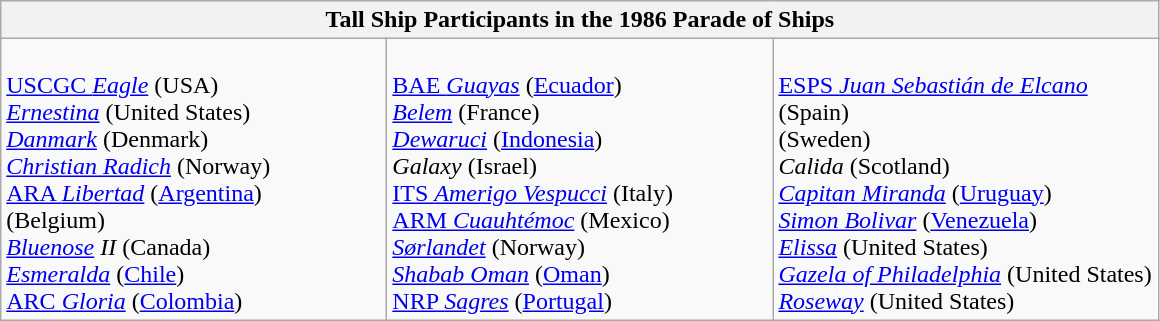<table class="wikitable">
<tr>
<th colspan="3">Tall Ship Participants in the 1986 Parade of Ships</th>
</tr>
<tr>
<td style="width:250px;"><br><a href='#'>USCGC <em>Eagle</em></a> (USA)<br>
<a href='#'><em>Ernestina</em></a> (United States)<br>
<a href='#'><em>Danmark</em></a> (Denmark)<br>
<a href='#'><em>Christian Radich</em></a> (Norway)<br>
<a href='#'>ARA <em>Libertad</em></a> (<a href='#'>Argentina</a>)<br>
<em></em> (Belgium)<br>
<em><a href='#'>Bluenose</a> II</em> (Canada)<br>
<a href='#'><em>Esmeralda</em></a> (<a href='#'>Chile</a>)<br>
<a href='#'>ARC <em>Gloria</em></a> (<a href='#'>Colombia</a>)</td>
<td style="width:250px;"><br><a href='#'>BAE <em>Guayas</em></a> (<a href='#'>Ecuador</a>)<br>
<a href='#'><em>Belem</em></a> (France)<br>
<em><a href='#'>Dewaruci</a></em> (<a href='#'>Indonesia</a>)<br>
<em>Galaxy</em> (Israel)<br>
<a href='#'>ITS <em>Amerigo Vespucci</em></a> (Italy)<br>
<a href='#'>ARM <em>Cuauhtémoc</em></a> (Mexico)<br>
<em><a href='#'>Sørlandet</a></em> (Norway)<br>
<em><a href='#'>Shabab Oman</a></em> (<a href='#'>Oman</a>)<br>
<a href='#'>NRP <em>Sagres</em></a> (<a href='#'>Portugal</a>)<br></td>
<td style="width:250px;"><br><a href='#'>ESPS <em>Juan Sebastián de Elcano</em></a> (Spain)<br>
<em></em> (Sweden)<br>
<em>Calida</em> (Scotland)<br>
<em><a href='#'>Capitan Miranda</a></em> (<a href='#'>Uruguay</a>)<br>
<em><a href='#'>Simon Bolivar</a></em> (<a href='#'>Venezuela</a>)<br>
<a href='#'><em>Elissa</em></a> (United States)<br>
<a href='#'><em>Gazela of Philadelphia</em></a> (United States)
<em><a href='#'>Roseway</a></em> (United States)</td>
</tr>
</table>
